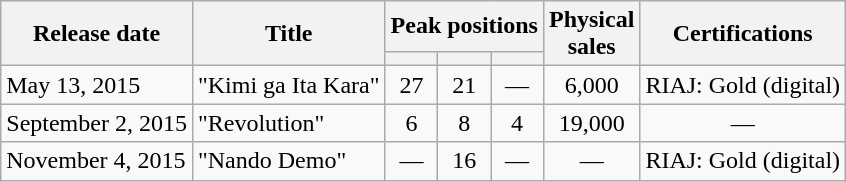<table class="wikitable">
<tr>
<th rowspan="2">Release date</th>
<th rowspan="2">Title</th>
<th colspan="3">Peak positions</th>
<th rowspan="2">Physical<br>sales</th>
<th rowspan="2">Certifications</th>
</tr>
<tr>
<th></th>
<th></th>
<th></th>
</tr>
<tr>
<td>May 13, 2015</td>
<td align="center">"Kimi ga Ita Kara"</td>
<td align="center">27</td>
<td align="center">21</td>
<td align="center">—</td>
<td align="center">6,000</td>
<td>RIAJ: Gold (digital)</td>
</tr>
<tr>
<td>September 2, 2015</td>
<td>"Revolution"</td>
<td align="center">6</td>
<td align="center">8</td>
<td align="center">4</td>
<td align="center">19,000</td>
<td align="center">—</td>
</tr>
<tr>
<td>November 4, 2015</td>
<td>"Nando Demo"</td>
<td align="center">—</td>
<td align="center">16</td>
<td align="center">—</td>
<td align="center">—</td>
<td>RIAJ: Gold (digital)</td>
</tr>
</table>
